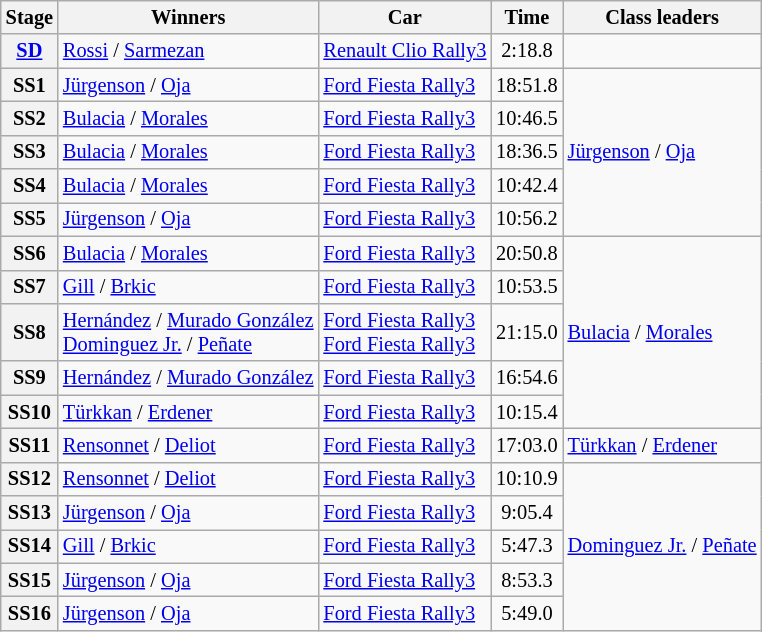<table class="wikitable" style="font-size:85%">
<tr>
<th>Stage</th>
<th>Winners</th>
<th>Car</th>
<th>Time</th>
<th>Class leaders</th>
</tr>
<tr>
<th><a href='#'>SD</a></th>
<td><a href='#'>Rossi</a> / <a href='#'>Sarmezan</a></td>
<td><a href='#'>Renault Clio Rally3</a></td>
<td align="center">2:18.8</td>
<td></td>
</tr>
<tr>
<th>SS1</th>
<td><a href='#'>Jürgenson</a> / <a href='#'>Oja</a></td>
<td><a href='#'>Ford Fiesta Rally3</a></td>
<td align="center">18:51.8</td>
<td rowspan=5><a href='#'>Jürgenson</a> / <a href='#'>Oja</a></td>
</tr>
<tr>
<th>SS2</th>
<td><a href='#'>Bulacia</a> / <a href='#'>Morales</a></td>
<td><a href='#'>Ford Fiesta Rally3</a></td>
<td align="center">10:46.5</td>
</tr>
<tr>
<th>SS3</th>
<td><a href='#'>Bulacia</a> / <a href='#'>Morales</a></td>
<td><a href='#'>Ford Fiesta Rally3</a></td>
<td align="center">18:36.5</td>
</tr>
<tr>
<th>SS4</th>
<td><a href='#'>Bulacia</a> / <a href='#'>Morales</a></td>
<td><a href='#'>Ford Fiesta Rally3</a></td>
<td align="center">10:42.4</td>
</tr>
<tr>
<th>SS5</th>
<td><a href='#'>Jürgenson</a> / <a href='#'>Oja</a></td>
<td><a href='#'>Ford Fiesta Rally3</a></td>
<td align="center">10:56.2</td>
</tr>
<tr>
<th>SS6</th>
<td><a href='#'>Bulacia</a> / <a href='#'>Morales</a></td>
<td><a href='#'>Ford Fiesta Rally3</a></td>
<td align="center">20:50.8</td>
<td rowspan=5><a href='#'>Bulacia</a> / <a href='#'>Morales</a></td>
</tr>
<tr>
<th>SS7</th>
<td><a href='#'>Gill</a> / <a href='#'>Brkic</a></td>
<td><a href='#'>Ford Fiesta Rally3</a></td>
<td align="center">10:53.5</td>
</tr>
<tr>
<th>SS8</th>
<td><a href='#'>Hernández</a> / <a href='#'>Murado González</a><br><a href='#'>Dominguez Jr.</a> / <a href='#'>Peñate</a></td>
<td><a href='#'>Ford Fiesta Rally3</a><br><a href='#'>Ford Fiesta Rally3</a></td>
<td align="center">21:15.0</td>
</tr>
<tr>
<th>SS9</th>
<td><a href='#'>Hernández</a> / <a href='#'>Murado González</a></td>
<td><a href='#'>Ford Fiesta Rally3</a></td>
<td align="center">16:54.6</td>
</tr>
<tr>
<th>SS10</th>
<td><a href='#'>Türkkan</a> / <a href='#'>Erdener</a></td>
<td><a href='#'>Ford Fiesta Rally3</a></td>
<td align="center">10:15.4</td>
</tr>
<tr>
<th>SS11</th>
<td><a href='#'>Rensonnet</a> / <a href='#'>Deliot</a></td>
<td><a href='#'>Ford Fiesta Rally3</a></td>
<td align="center">17:03.0</td>
<td><a href='#'>Türkkan</a> / <a href='#'>Erdener</a></td>
</tr>
<tr>
<th>SS12</th>
<td><a href='#'>Rensonnet</a> / <a href='#'>Deliot</a></td>
<td><a href='#'>Ford Fiesta Rally3</a></td>
<td align="center">10:10.9</td>
<td rowspan=5><a href='#'>Dominguez Jr.</a> / <a href='#'>Peñate</a></td>
</tr>
<tr>
<th>SS13</th>
<td><a href='#'>Jürgenson</a> / <a href='#'>Oja</a></td>
<td><a href='#'>Ford Fiesta Rally3</a></td>
<td align="center">9:05.4</td>
</tr>
<tr>
<th>SS14</th>
<td><a href='#'>Gill</a> / <a href='#'>Brkic</a></td>
<td><a href='#'>Ford Fiesta Rally3</a></td>
<td align="center">5:47.3</td>
</tr>
<tr>
<th>SS15</th>
<td><a href='#'>Jürgenson</a> / <a href='#'>Oja</a></td>
<td><a href='#'>Ford Fiesta Rally3</a></td>
<td align="center">8:53.3</td>
</tr>
<tr>
<th>SS16</th>
<td><a href='#'>Jürgenson</a> / <a href='#'>Oja</a></td>
<td><a href='#'>Ford Fiesta Rally3</a></td>
<td align="center">5:49.0</td>
</tr>
</table>
